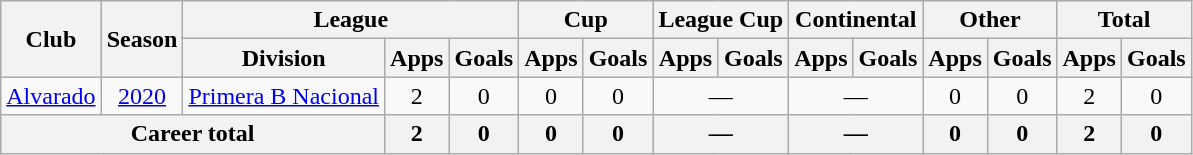<table class="wikitable" style="text-align:center">
<tr>
<th rowspan="2">Club</th>
<th rowspan="2">Season</th>
<th colspan="3">League</th>
<th colspan="2">Cup</th>
<th colspan="2">League Cup</th>
<th colspan="2">Continental</th>
<th colspan="2">Other</th>
<th colspan="2">Total</th>
</tr>
<tr>
<th>Division</th>
<th>Apps</th>
<th>Goals</th>
<th>Apps</th>
<th>Goals</th>
<th>Apps</th>
<th>Goals</th>
<th>Apps</th>
<th>Goals</th>
<th>Apps</th>
<th>Goals</th>
<th>Apps</th>
<th>Goals</th>
</tr>
<tr>
<td rowspan="1"><a href='#'>Alvarado</a></td>
<td><a href='#'>2020</a></td>
<td rowspan="1"><a href='#'>Primera B Nacional</a></td>
<td>2</td>
<td>0</td>
<td>0</td>
<td>0</td>
<td colspan="2">—</td>
<td colspan="2">—</td>
<td>0</td>
<td>0</td>
<td>2</td>
<td>0</td>
</tr>
<tr>
<th colspan="3">Career total</th>
<th>2</th>
<th>0</th>
<th>0</th>
<th>0</th>
<th colspan="2">—</th>
<th colspan="2">—</th>
<th>0</th>
<th>0</th>
<th>2</th>
<th>0</th>
</tr>
</table>
